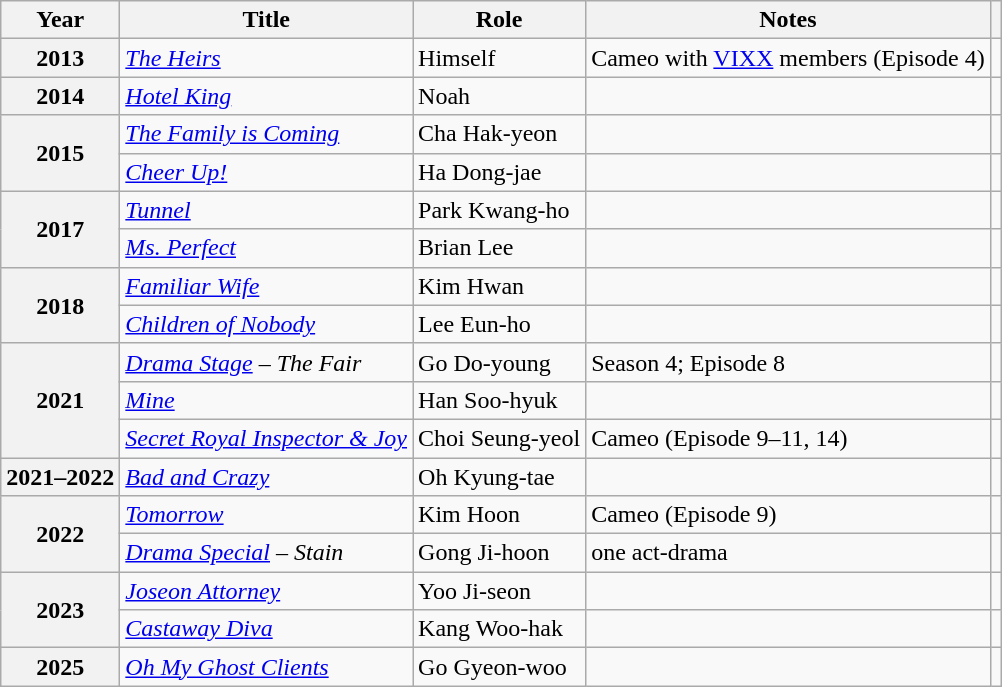<table class="wikitable plainrowheaders">
<tr>
<th>Year</th>
<th>Title</th>
<th>Role</th>
<th>Notes</th>
<th scope="col" class="unsortable"></th>
</tr>
<tr>
<th scope="row">2013</th>
<td><em><a href='#'>The Heirs</a></em></td>
<td>Himself</td>
<td>Cameo with <a href='#'>VIXX</a> members (Episode 4)</td>
<td></td>
</tr>
<tr>
<th scope="row">2014</th>
<td><em><a href='#'>Hotel King</a></em></td>
<td>Noah</td>
<td></td>
<td></td>
</tr>
<tr>
<th scope="row"  rowspan="2">2015</th>
<td><em><a href='#'>The Family is Coming</a></em></td>
<td>Cha Hak-yeon</td>
<td></td>
<td></td>
</tr>
<tr>
<td><em><a href='#'>Cheer Up!</a></em></td>
<td>Ha Dong-jae</td>
<td></td>
<td></td>
</tr>
<tr>
<th scope="row"  rowspan="2">2017</th>
<td><em><a href='#'>Tunnel</a></em></td>
<td>Park Kwang-ho</td>
<td></td>
<td></td>
</tr>
<tr>
<td><em><a href='#'>Ms. Perfect</a></em></td>
<td>Brian Lee</td>
<td></td>
<td></td>
</tr>
<tr>
<th scope="row" rowspan="2">2018</th>
<td><em><a href='#'>Familiar Wife</a></em></td>
<td>Kim Hwan</td>
<td></td>
<td></td>
</tr>
<tr>
<td><em><a href='#'>Children of Nobody</a></em></td>
<td>Lee Eun-ho</td>
<td></td>
<td></td>
</tr>
<tr>
<th scope="row" rowspan="3">2021</th>
<td><em><a href='#'>Drama Stage</a> – The Fair</em></td>
<td>Go Do-young</td>
<td>Season 4; Episode 8</td>
<td></td>
</tr>
<tr>
<td><em><a href='#'>Mine</a></em></td>
<td>Han Soo-hyuk</td>
<td></td>
<td></td>
</tr>
<tr>
<td><em><a href='#'>Secret Royal Inspector & Joy</a></em></td>
<td>Choi Seung-yeol</td>
<td>Cameo (Episode 9–11, 14)</td>
<td></td>
</tr>
<tr>
<th scope="row">2021–2022</th>
<td><em><a href='#'>Bad and Crazy</a></em></td>
<td>Oh Kyung-tae</td>
<td></td>
<td></td>
</tr>
<tr>
<th rowspan="2" scope="row">2022</th>
<td><em><a href='#'>Tomorrow</a></em></td>
<td>Kim Hoon</td>
<td>Cameo (Episode 9)</td>
<td></td>
</tr>
<tr>
<td><em><a href='#'>Drama Special</a> – Stain</em></td>
<td>Gong Ji-hoon</td>
<td>one act-drama</td>
<td></td>
</tr>
<tr>
<th rowspan="2" scope="row">2023</th>
<td><em><a href='#'>Joseon Attorney</a></em></td>
<td>Yoo Ji-seon</td>
<td></td>
<td></td>
</tr>
<tr>
<td><em><a href='#'>Castaway Diva</a></em></td>
<td>Kang Woo-hak</td>
<td></td>
<td></td>
</tr>
<tr>
<th scope="row">2025</th>
<td><em><a href='#'>Oh My Ghost Clients</a></em></td>
<td>Go Gyeon-woo</td>
<td></td>
<td></td>
</tr>
</table>
